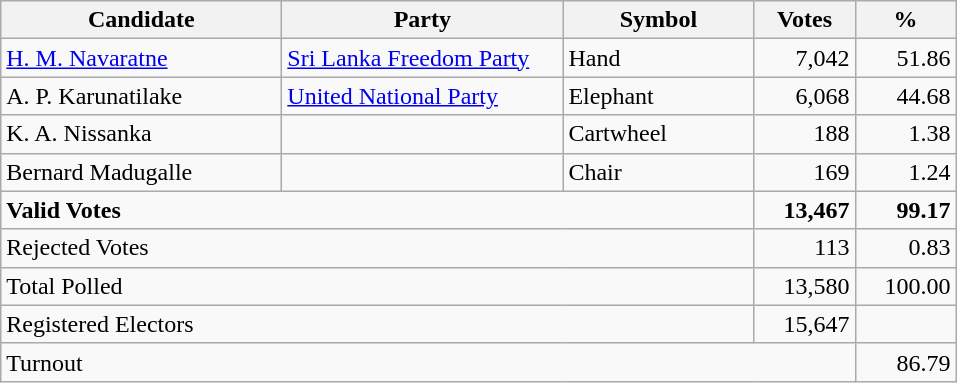<table class="wikitable" border="1" style="text-align:right;">
<tr>
<th align=left width="180">Candidate</th>
<th align=left width="180">Party</th>
<th align=left width="120">Symbol</th>
<th align=left width="60">Votes</th>
<th align=left width="60">%</th>
</tr>
<tr>
<td align=left><a href='#'>H. M. Navaratne</a></td>
<td align=left><a href='#'>Sri Lanka Freedom Party</a></td>
<td align=left>Hand</td>
<td align=right>7,042</td>
<td align=right>51.86</td>
</tr>
<tr>
<td align=left>A. P. Karunatilake</td>
<td align=left><a href='#'>United National Party</a></td>
<td align=left>Elephant</td>
<td align=right>6,068</td>
<td align=right>44.68</td>
</tr>
<tr>
<td align=left>K. A. Nissanka</td>
<td align=left></td>
<td align=left>Cartwheel</td>
<td align=right>188</td>
<td align=right>1.38</td>
</tr>
<tr>
<td align=left>Bernard Madugalle</td>
<td align=left></td>
<td align=left>Chair</td>
<td align=right>169</td>
<td align=right>1.24</td>
</tr>
<tr>
<td align=left colspan=3><strong>Valid Votes</strong></td>
<td align=right><strong>13,467</strong></td>
<td align=right><strong>99.17</strong></td>
</tr>
<tr>
<td align=left colspan=3>Rejected Votes</td>
<td align=right>113</td>
<td align=right>0.83</td>
</tr>
<tr>
<td align=left colspan=3>Total Polled</td>
<td align=right>13,580</td>
<td align=right>100.00</td>
</tr>
<tr>
<td align=left colspan=3>Registered Electors</td>
<td align=right>15,647</td>
<td></td>
</tr>
<tr>
<td align=left colspan=4>Turnout</td>
<td align=right>86.79</td>
</tr>
</table>
